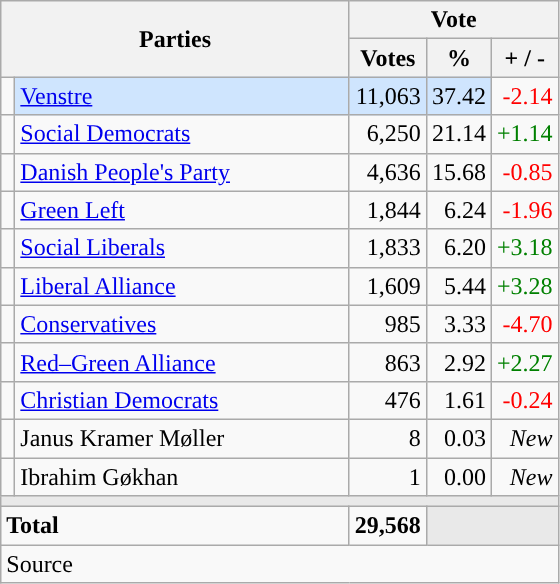<table class="wikitable" style="text-align:right;">
<tr>
<th style="text-align:centre;" rowspan="2" colspan="2" width="225">Parties</th>
<th colspan="3">Vote</th>
</tr>
<tr>
<th width="15">Votes</th>
<th width="15">%</th>
<th width="15">+ / -</th>
</tr>
<tr>
<td width="2" style="color:inherit;background:"></td>
<td bgcolor=#cfe5fe  align="left"><a href='#'>Venstre</a></td>
<td bgcolor=#cfe5fe>11,063</td>
<td bgcolor=#cfe5fe>37.42</td>
<td style=color:red;>-2.14</td>
</tr>
<tr>
<td width="2" style="color:inherit;background:"></td>
<td align="left"><a href='#'>Social Democrats</a></td>
<td>6,250</td>
<td>21.14</td>
<td style=color:green;>+1.14</td>
</tr>
<tr>
<td width="2" style="color:inherit;background:"></td>
<td align="left"><a href='#'>Danish People's Party</a></td>
<td>4,636</td>
<td>15.68</td>
<td style=color:red;>-0.85</td>
</tr>
<tr>
<td width="2" style="color:inherit;background:"></td>
<td align="left"><a href='#'>Green Left</a></td>
<td>1,844</td>
<td>6.24</td>
<td style=color:red;>-1.96</td>
</tr>
<tr>
<td width="2" style="color:inherit;background:"></td>
<td align="left"><a href='#'>Social Liberals</a></td>
<td>1,833</td>
<td>6.20</td>
<td style=color:green;>+3.18</td>
</tr>
<tr>
<td width="2" style="color:inherit;background:"></td>
<td align="left"><a href='#'>Liberal Alliance</a></td>
<td>1,609</td>
<td>5.44</td>
<td style=color:green;>+3.28</td>
</tr>
<tr>
<td width="2" style="color:inherit;background:"></td>
<td align="left"><a href='#'>Conservatives</a></td>
<td>985</td>
<td>3.33</td>
<td style=color:red;>-4.70</td>
</tr>
<tr>
<td width="2" style="color:inherit;background:"></td>
<td align="left"><a href='#'>Red–Green Alliance</a></td>
<td>863</td>
<td>2.92</td>
<td style=color:green;>+2.27</td>
</tr>
<tr>
<td width="2" style="color:inherit;background:"></td>
<td align="left"><a href='#'>Christian Democrats</a></td>
<td>476</td>
<td>1.61</td>
<td style=color:red;>-0.24</td>
</tr>
<tr>
<td width="2" style="color:inherit;background:"></td>
<td align="left">Janus Kramer Møller</td>
<td>8</td>
<td>0.03</td>
<td><em>New</em></td>
</tr>
<tr>
<td width="2" style="color:inherit;background:"></td>
<td align="left">Ibrahim Gøkhan</td>
<td>1</td>
<td>0.00</td>
<td><em>New</em></td>
</tr>
<tr>
<td colspan="7" bgcolor="#E9E9E9"></td>
</tr>
<tr>
<td align="left" colspan="2"><strong>Total</strong></td>
<td><strong>29,568</strong></td>
<td bgcolor="#E9E9E9" colspan="2"></td>
</tr>
<tr>
<td align="left" colspan="6">Source</td>
</tr>
</table>
